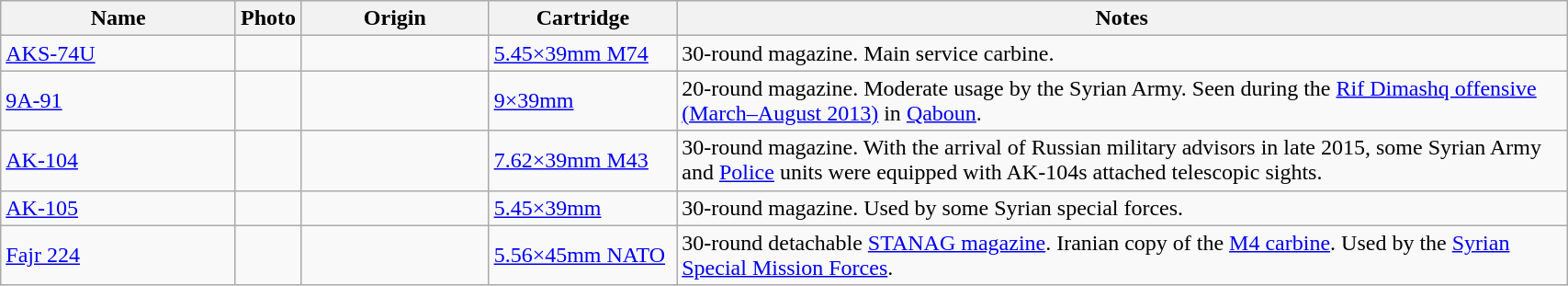<table class="wikitable" style="width:90%;">
<tr>
<th style="width:15%;">Name</th>
<th>Photo</th>
<th style="width:12%;">Origin</th>
<th style="width:12%;">Cartridge</th>
<th>Notes</th>
</tr>
<tr>
<td><a href='#'>AKS-74U</a></td>
<td></td>
<td></td>
<td><a href='#'>5.45×39mm M74</a></td>
<td>30-round magazine. Main service carbine.</td>
</tr>
<tr>
<td><a href='#'>9A-91</a></td>
<td></td>
<td></td>
<td><a href='#'>9×39mm</a></td>
<td>20-round magazine. Moderate usage by the Syrian Army. Seen during the <a href='#'>Rif Dimashq offensive (March–August 2013)</a> in <a href='#'>Qaboun</a>.</td>
</tr>
<tr>
<td><a href='#'>AK-104</a></td>
<td></td>
<td></td>
<td><a href='#'>7.62×39mm M43</a></td>
<td>30-round magazine. With the arrival of Russian military advisors in late 2015, some Syrian Army and <a href='#'>Police</a> units were equipped with AK-104s attached telescopic sights.</td>
</tr>
<tr>
<td><a href='#'>AK-105</a></td>
<td></td>
<td></td>
<td><a href='#'>5.45×39mm</a></td>
<td>30-round magazine. Used by some Syrian special forces.</td>
</tr>
<tr>
<td><a href='#'>Fajr 224</a></td>
<td></td>
<td></td>
<td><a href='#'>5.56×45mm NATO</a></td>
<td>30-round detachable <a href='#'>STANAG magazine</a>. Iranian copy of the <a href='#'>M4 carbine</a>. Used by the <a href='#'>Syrian Special Mission Forces</a>.</td>
</tr>
</table>
